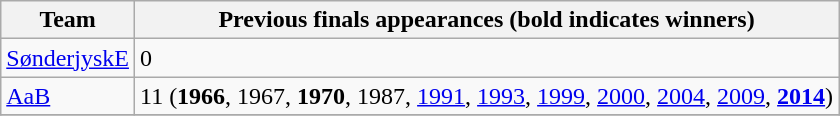<table class="wikitable">
<tr>
<th>Team</th>
<th>Previous finals appearances (bold indicates winners)</th>
</tr>
<tr>
<td><a href='#'>SønderjyskE</a></td>
<td>0</td>
</tr>
<tr>
<td><a href='#'>AaB</a></td>
<td>11 (<strong>1966</strong>, 1967, <strong>1970</strong>, 1987, <a href='#'>1991</a>, <a href='#'>1993</a>, <a href='#'>1999</a>, <a href='#'>2000</a>, <a href='#'>2004</a>, <a href='#'>2009</a>, <strong><a href='#'>2014</a></strong>)</td>
</tr>
<tr>
</tr>
</table>
